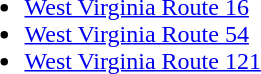<table>
<tr>
<td><br><ul><li> <a href='#'>West Virginia Route 16</a></li><li> <a href='#'>West Virginia Route 54</a></li><li> <a href='#'>West Virginia Route 121</a></li></ul></td>
</tr>
</table>
